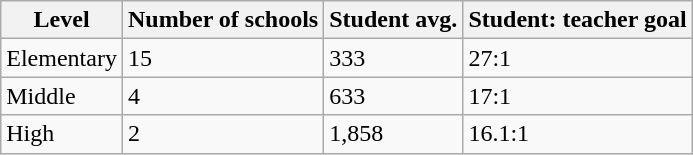<table class="wikitable">
<tr>
<th>Level</th>
<th>Number of schools</th>
<th>Student avg.</th>
<th>Student: teacher goal</th>
</tr>
<tr>
<td>Elementary</td>
<td>15</td>
<td>333</td>
<td>27:1</td>
</tr>
<tr>
<td>Middle</td>
<td>4</td>
<td>633</td>
<td>17:1</td>
</tr>
<tr>
<td>High</td>
<td>2</td>
<td>1,858</td>
<td>16.1:1</td>
</tr>
</table>
